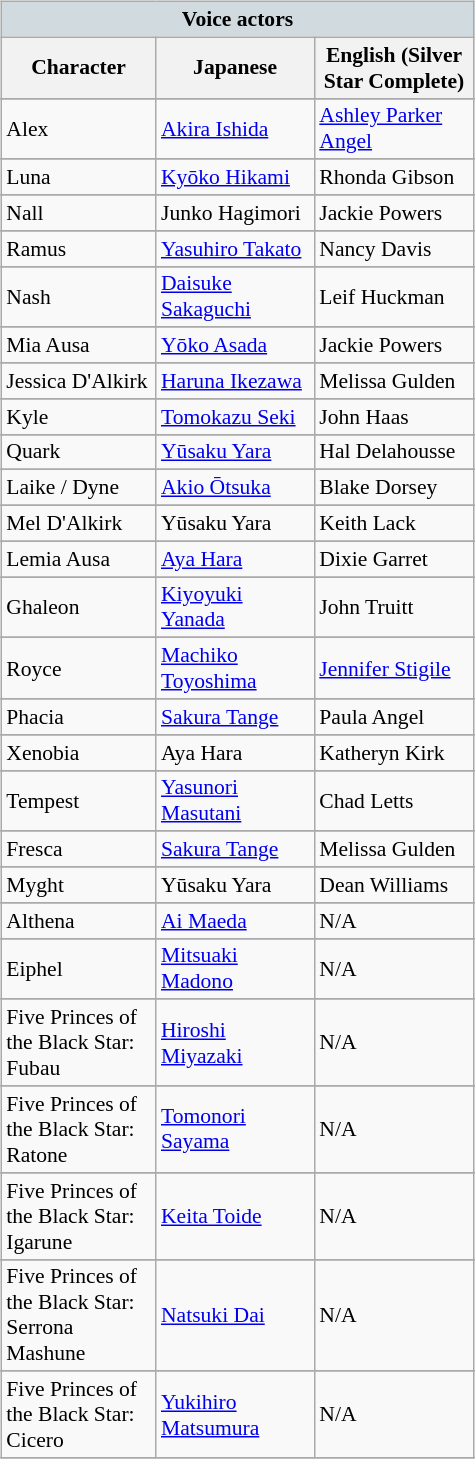<table class="wikitable collapsible collapsed" style="clear:none; float:right; font-size:90%; margin:5px; width:25%" cellpadding="3">
<tr>
<th colspan="3" style="background-color: #d1dbdf;">Voice actors</th>
</tr>
<tr>
<th width="10%">Character</th>
<th width="10%">Japanese</th>
<th width="10%">English (Silver Star Complete)</th>
</tr>
<tr>
</tr>
<tr align="left">
<td>Alex</td>
<td><a href='#'>Akira Ishida</a></td>
<td><a href='#'>Ashley Parker Angel</a></td>
</tr>
<tr>
</tr>
<tr align="left">
<td>Luna</td>
<td><a href='#'>Kyōko Hikami</a></td>
<td>Rhonda Gibson</td>
</tr>
<tr>
</tr>
<tr align="left">
<td>Nall</td>
<td>Junko Hagimori</td>
<td>Jackie Powers</td>
</tr>
<tr>
</tr>
<tr align="left">
<td>Ramus</td>
<td><a href='#'>Yasuhiro Takato</a></td>
<td>Nancy Davis</td>
</tr>
<tr>
</tr>
<tr align="left">
<td>Nash</td>
<td><a href='#'>Daisuke Sakaguchi</a></td>
<td>Leif Huckman</td>
</tr>
<tr>
</tr>
<tr align="left">
<td>Mia Ausa</td>
<td><a href='#'>Yōko Asada</a></td>
<td>Jackie Powers</td>
</tr>
<tr>
</tr>
<tr align="left">
<td>Jessica D'Alkirk</td>
<td><a href='#'>Haruna Ikezawa</a></td>
<td>Melissa Gulden</td>
</tr>
<tr>
</tr>
<tr align="left">
<td>Kyle</td>
<td><a href='#'>Tomokazu Seki</a></td>
<td>John Haas</td>
</tr>
<tr>
</tr>
<tr align="left">
<td>Quark</td>
<td><a href='#'>Yūsaku Yara</a></td>
<td>Hal Delahousse</td>
</tr>
<tr>
</tr>
<tr align="left">
<td>Laike / Dyne</td>
<td><a href='#'>Akio Ōtsuka</a></td>
<td>Blake Dorsey</td>
</tr>
<tr>
</tr>
<tr align="left">
<td>Mel D'Alkirk</td>
<td>Yūsaku Yara</td>
<td>Keith Lack</td>
</tr>
<tr>
</tr>
<tr align="left">
<td>Lemia Ausa</td>
<td><a href='#'>Aya Hara</a></td>
<td>Dixie Garret</td>
</tr>
<tr>
</tr>
<tr align="left">
<td>Ghaleon</td>
<td><a href='#'>Kiyoyuki Yanada</a></td>
<td>John Truitt</td>
</tr>
<tr>
</tr>
<tr align="left">
<td>Royce</td>
<td><a href='#'>Machiko Toyoshima</a></td>
<td><a href='#'>Jennifer Stigile</a></td>
</tr>
<tr>
</tr>
<tr align="left">
<td>Phacia</td>
<td><a href='#'>Sakura Tange</a></td>
<td>Paula Angel</td>
</tr>
<tr>
</tr>
<tr align="left">
<td>Xenobia</td>
<td>Aya Hara</td>
<td>Katheryn Kirk</td>
</tr>
<tr>
</tr>
<tr align="left">
<td>Tempest</td>
<td><a href='#'>Yasunori Masutani</a></td>
<td>Chad Letts</td>
</tr>
<tr>
</tr>
<tr align="left">
<td>Fresca</td>
<td><a href='#'>Sakura Tange</a></td>
<td>Melissa Gulden</td>
</tr>
<tr>
</tr>
<tr align="left">
<td>Myght</td>
<td>Yūsaku Yara</td>
<td>Dean Williams</td>
</tr>
<tr>
</tr>
<tr align="left">
<td>Althena</td>
<td><a href='#'>Ai Maeda</a></td>
<td>N/A</td>
</tr>
<tr>
</tr>
<tr align="left">
<td>Eiphel</td>
<td><a href='#'>Mitsuaki Madono</a></td>
<td>N/A</td>
</tr>
<tr>
</tr>
<tr align="left">
<td>Five Princes of the Black Star: Fubau</td>
<td><a href='#'>Hiroshi Miyazaki</a></td>
<td>N/A</td>
</tr>
<tr>
</tr>
<tr align="left">
<td>Five Princes of the Black Star: Ratone</td>
<td><a href='#'>Tomonori Sayama</a></td>
<td>N/A</td>
</tr>
<tr>
</tr>
<tr align="left">
<td>Five Princes of the Black Star: Igarune</td>
<td><a href='#'>Keita Toide</a></td>
<td>N/A</td>
</tr>
<tr>
</tr>
<tr align="left">
<td>Five Princes of the Black Star: Serrona Mashune</td>
<td><a href='#'>Natsuki Dai</a></td>
<td>N/A</td>
</tr>
<tr>
</tr>
<tr align="left">
<td>Five Princes of the Black Star: Cicero</td>
<td><a href='#'>Yukihiro Matsumura</a></td>
<td>N/A</td>
</tr>
<tr>
</tr>
</table>
